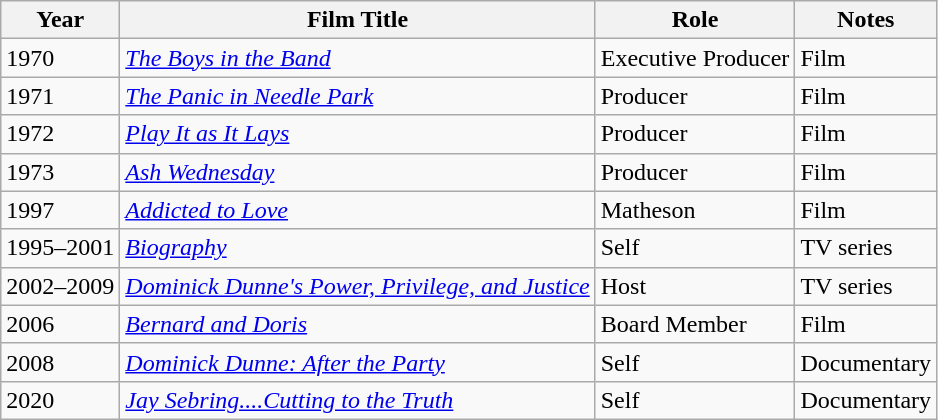<table class="wikitable sortable">
<tr>
<th>Year</th>
<th>Film Title</th>
<th>Role</th>
<th>Notes</th>
</tr>
<tr>
<td>1970</td>
<td><em><a href='#'>The Boys in the Band</a></em></td>
<td>Executive Producer</td>
<td>Film</td>
</tr>
<tr>
<td>1971</td>
<td><em><a href='#'>The Panic in Needle Park</a></em></td>
<td>Producer</td>
<td>Film</td>
</tr>
<tr>
<td>1972</td>
<td><em><a href='#'>Play It as It Lays</a></em></td>
<td>Producer</td>
<td>Film</td>
</tr>
<tr>
<td>1973</td>
<td><em><a href='#'>Ash Wednesday</a></em></td>
<td>Producer</td>
<td>Film</td>
</tr>
<tr>
<td>1997</td>
<td><em><a href='#'>Addicted to Love</a></em></td>
<td>Matheson</td>
<td>Film</td>
</tr>
<tr>
<td>1995–2001</td>
<td><em><a href='#'>Biography</a></em></td>
<td>Self</td>
<td>TV series</td>
</tr>
<tr>
<td>2002–2009</td>
<td><em><a href='#'>Dominick Dunne's Power, Privilege, and Justice</a></em></td>
<td>Host</td>
<td>TV series</td>
</tr>
<tr>
<td>2006</td>
<td><em><a href='#'>Bernard and Doris</a></em></td>
<td>Board Member</td>
<td>Film</td>
</tr>
<tr>
<td>2008</td>
<td><em><a href='#'>Dominick Dunne: After the Party</a></em></td>
<td>Self</td>
<td>Documentary</td>
</tr>
<tr>
<td>2020</td>
<td><em><a href='#'>Jay Sebring....Cutting to the Truth</a></em></td>
<td>Self</td>
<td>Documentary</td>
</tr>
</table>
